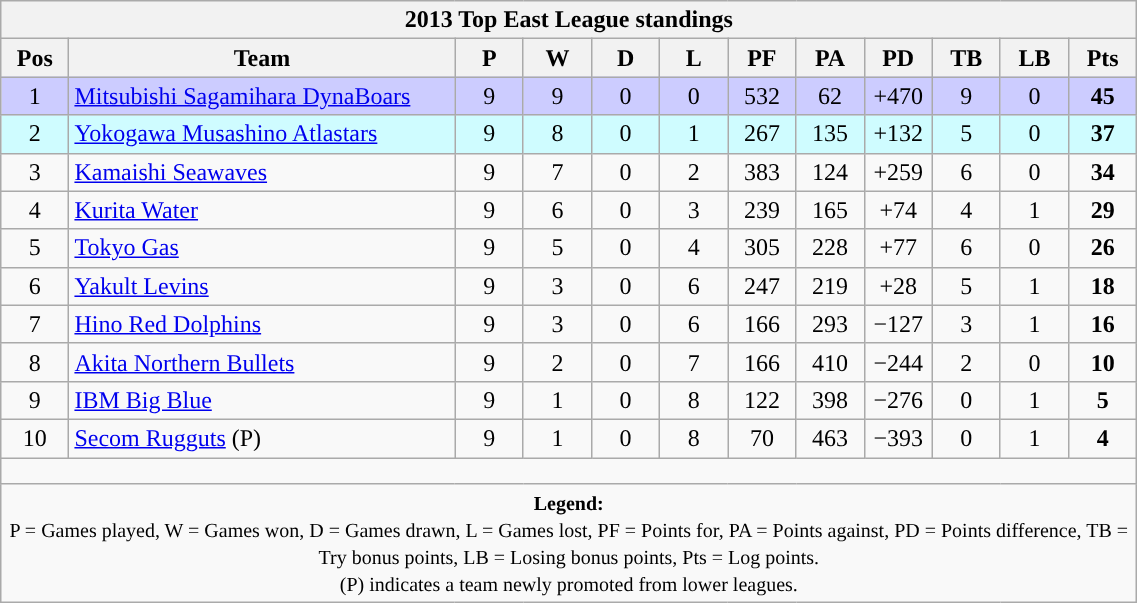<table class="wikitable" style="text-align:center; font-size:100%; width:60%;">
<tr>
<th colspan="100%" cellpadding="0" cellspacing="0"><strong>2013 Top East League standings</strong></th>
</tr>
<tr>
<th style="width:6%;">Pos</th>
<th style="width:34%;">Team</th>
<th style="width:6%;">P</th>
<th style="width:6%;">W</th>
<th style="width:6%;">D</th>
<th style="width:6%;">L</th>
<th style="width:6%;">PF</th>
<th style="width:6%;">PA</th>
<th style="width:6%;">PD</th>
<th style="width:6%;">TB</th>
<th style="width:6%;">LB</th>
<th style="width:6%;">Pts<br></th>
</tr>
<tr style="background:#CCCCFF;">
<td>1</td>
<td style="text-align:left;"><a href='#'>Mitsubishi Sagamihara DynaBoars</a></td>
<td>9</td>
<td>9</td>
<td>0</td>
<td>0</td>
<td>532</td>
<td>62</td>
<td>+470</td>
<td>9</td>
<td>0</td>
<td><strong>45</strong></td>
</tr>
<tr style="background:#CFFCFF;">
<td>2</td>
<td style="text-align:left;"><a href='#'>Yokogawa Musashino Atlastars</a></td>
<td>9</td>
<td>8</td>
<td>0</td>
<td>1</td>
<td>267</td>
<td>135</td>
<td>+132</td>
<td>5</td>
<td>0</td>
<td><strong>37</strong></td>
</tr>
<tr>
<td>3</td>
<td style="text-align:left;"><a href='#'>Kamaishi Seawaves</a></td>
<td>9</td>
<td>7</td>
<td>0</td>
<td>2</td>
<td>383</td>
<td>124</td>
<td>+259</td>
<td>6</td>
<td>0</td>
<td><strong>34</strong></td>
</tr>
<tr>
<td>4</td>
<td style="text-align:left;"><a href='#'>Kurita Water</a></td>
<td>9</td>
<td>6</td>
<td>0</td>
<td>3</td>
<td>239</td>
<td>165</td>
<td>+74</td>
<td>4</td>
<td>1</td>
<td><strong>29</strong></td>
</tr>
<tr>
<td>5</td>
<td style="text-align:left;"><a href='#'>Tokyo Gas</a></td>
<td>9</td>
<td>5</td>
<td>0</td>
<td>4</td>
<td>305</td>
<td>228</td>
<td>+77</td>
<td>6</td>
<td>0</td>
<td><strong>26</strong></td>
</tr>
<tr>
<td>6</td>
<td style="text-align:left;"><a href='#'>Yakult Levins</a></td>
<td>9</td>
<td>3</td>
<td>0</td>
<td>6</td>
<td>247</td>
<td>219</td>
<td>+28</td>
<td>5</td>
<td>1</td>
<td><strong>18</strong></td>
</tr>
<tr>
<td>7</td>
<td style="text-align:left;"><a href='#'>Hino Red Dolphins</a></td>
<td>9</td>
<td>3</td>
<td>0</td>
<td>6</td>
<td>166</td>
<td>293</td>
<td>−127</td>
<td>3</td>
<td>1</td>
<td><strong>16</strong></td>
</tr>
<tr>
<td>8</td>
<td style="text-align:left;"><a href='#'>Akita Northern Bullets</a></td>
<td>9</td>
<td>2</td>
<td>0</td>
<td>7</td>
<td>166</td>
<td>410</td>
<td>−244</td>
<td>2</td>
<td>0</td>
<td><strong>10</strong></td>
</tr>
<tr>
<td>9</td>
<td style="text-align:left;"><a href='#'>IBM Big Blue</a></td>
<td>9</td>
<td>1</td>
<td>0</td>
<td>8</td>
<td>122</td>
<td>398</td>
<td>−276</td>
<td>0</td>
<td>1</td>
<td><strong>5</strong></td>
</tr>
<tr>
<td>10</td>
<td style="text-align:left;"><a href='#'>Secom Rugguts</a> (P)</td>
<td>9</td>
<td>1</td>
<td>0</td>
<td>8</td>
<td>70</td>
<td>463</td>
<td>−393</td>
<td>0</td>
<td>1</td>
<td><strong>4</strong></td>
</tr>
<tr>
<td colspan="100%" style="height:10px;"></td>
</tr>
<tr>
<td colspan="100%"><small><strong>Legend:</strong> <br> P = Games played, W = Games won, D = Games drawn, L = Games lost, PF = Points for, PA = Points against, PD = Points difference, TB = Try bonus points, LB = Losing bonus points, Pts = Log points. <br> (P) indicates a team newly promoted from lower leagues.</small></td>
</tr>
</table>
